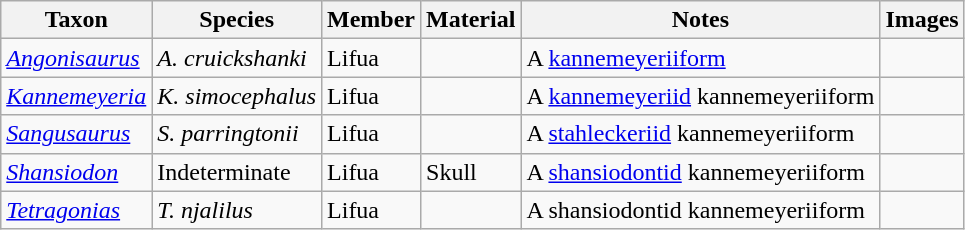<table class="wikitable sortable">
<tr>
<th>Taxon</th>
<th>Species</th>
<th>Member</th>
<th class="unsortable">Material</th>
<th class="unsortable">Notes</th>
<th class="unsortable">Images</th>
</tr>
<tr>
<td><em><a href='#'>Angonisaurus</a></em></td>
<td><em>A. cruickshanki</em></td>
<td>Lifua</td>
<td></td>
<td>A <a href='#'>kannemeyeriiform</a></td>
<td></td>
</tr>
<tr>
<td><em><a href='#'>Kannemeyeria</a></em></td>
<td><em>K. simocephalus</em></td>
<td>Lifua</td>
<td></td>
<td>A <a href='#'>kannemeyeriid</a> kannemeyeriiform</td>
<td></td>
</tr>
<tr>
<td><em><a href='#'>Sangusaurus</a></em></td>
<td><em>S. parringtonii</em></td>
<td>Lifua</td>
<td></td>
<td>A <a href='#'>stahleckeriid</a> kannemeyeriiform</td>
<td></td>
</tr>
<tr>
<td><em><a href='#'>Shansiodon</a></em></td>
<td>Indeterminate</td>
<td>Lifua</td>
<td>Skull</td>
<td>A <a href='#'>shansiodontid</a> kannemeyeriiform</td>
<td></td>
</tr>
<tr>
<td><em><a href='#'>Tetragonias</a></em></td>
<td><em>T. njalilus</em></td>
<td>Lifua</td>
<td></td>
<td>A shansiodontid kannemeyeriiform</td>
<td></td>
</tr>
</table>
